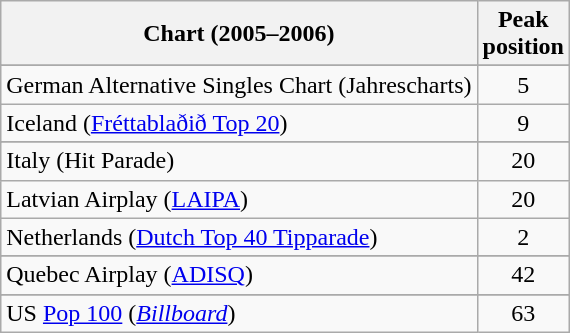<table class="wikitable sortable">
<tr>
<th>Chart (2005–2006)</th>
<th>Peak<br>position</th>
</tr>
<tr>
</tr>
<tr>
</tr>
<tr>
</tr>
<tr>
</tr>
<tr>
<td>German Alternative Singles Chart (Jahrescharts)</td>
<td align="center">5</td>
</tr>
<tr>
<td>Iceland (<a href='#'>Fréttablaðið Top 20</a>)</td>
<td align="center">9</td>
</tr>
<tr>
</tr>
<tr>
</tr>
<tr>
<td>Italy (Hit Parade)</td>
<td align="center">20</td>
</tr>
<tr>
<td>Latvian Airplay (<a href='#'>LAIPA</a>)</td>
<td align="center">20</td>
</tr>
<tr>
<td>Netherlands (<a href='#'>Dutch Top 40 Tipparade</a>)</td>
<td align="center">2</td>
</tr>
<tr>
</tr>
<tr>
<td>Quebec Airplay (<a href='#'>ADISQ</a>)</td>
<td align="center">42</td>
</tr>
<tr>
</tr>
<tr>
</tr>
<tr>
</tr>
<tr>
</tr>
<tr>
</tr>
<tr>
</tr>
<tr>
</tr>
<tr>
</tr>
<tr>
<td>US <a href='#'>Pop 100</a> (<em><a href='#'>Billboard</a></em>)</td>
<td align="center">63</td>
</tr>
</table>
